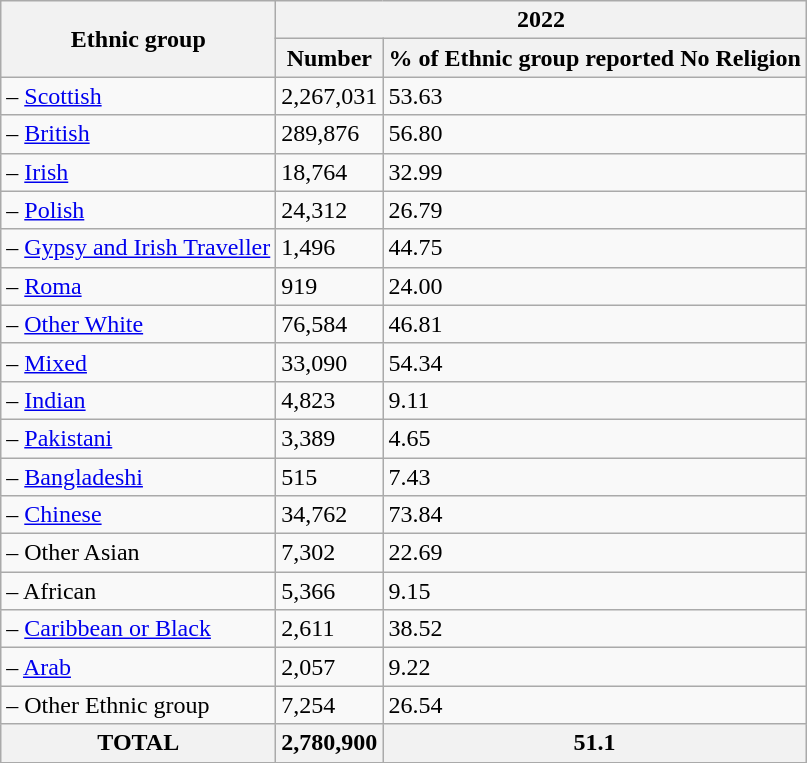<table class="sortable wikitable">
<tr>
<th rowspan="2">Ethnic group</th>
<th colspan="2">2022</th>
</tr>
<tr>
<th>Number</th>
<th>% of Ethnic group reported No Religion</th>
</tr>
<tr>
<td align=left>– <a href='#'>Scottish</a></td>
<td>2,267,031</td>
<td>53.63</td>
</tr>
<tr>
<td align=left>– <a href='#'>British</a></td>
<td>289,876</td>
<td>56.80</td>
</tr>
<tr>
<td align=left>– <a href='#'>Irish</a></td>
<td>18,764</td>
<td>32.99</td>
</tr>
<tr>
<td align=left>– <a href='#'>Polish</a></td>
<td>24,312</td>
<td>26.79</td>
</tr>
<tr>
<td align=left>– <a href='#'>Gypsy and Irish Traveller</a></td>
<td>1,496</td>
<td>44.75</td>
</tr>
<tr>
<td align=left>– <a href='#'>Roma</a></td>
<td>919</td>
<td>24.00</td>
</tr>
<tr>
<td align=left>– <a href='#'>Other White</a></td>
<td>76,584</td>
<td>46.81</td>
</tr>
<tr>
<td align=left>– <a href='#'>Mixed</a></td>
<td>33,090</td>
<td>54.34</td>
</tr>
<tr>
<td align=left>– <a href='#'>Indian</a></td>
<td>4,823</td>
<td>9.11</td>
</tr>
<tr>
<td align=left>– <a href='#'>Pakistani</a></td>
<td>3,389</td>
<td>4.65</td>
</tr>
<tr>
<td align=left>– <a href='#'>Bangladeshi</a></td>
<td>515</td>
<td>7.43</td>
</tr>
<tr>
<td align=left>– <a href='#'>Chinese</a></td>
<td>34,762</td>
<td>73.84</td>
</tr>
<tr>
<td align=left>– Other Asian</td>
<td>7,302</td>
<td>22.69</td>
</tr>
<tr>
<td align=left>– African</td>
<td>5,366</td>
<td>9.15</td>
</tr>
<tr>
<td align=left>– <a href='#'>Caribbean or Black</a></td>
<td>2,611</td>
<td>38.52</td>
</tr>
<tr>
<td align=left>– <a href='#'>Arab</a></td>
<td>2,057</td>
<td>9.22</td>
</tr>
<tr>
<td align=left>– Other Ethnic group</td>
<td>7,254</td>
<td>26.54</td>
</tr>
<tr>
<th align=left>TOTAL</th>
<th>2,780,900</th>
<th>51.1</th>
</tr>
</table>
